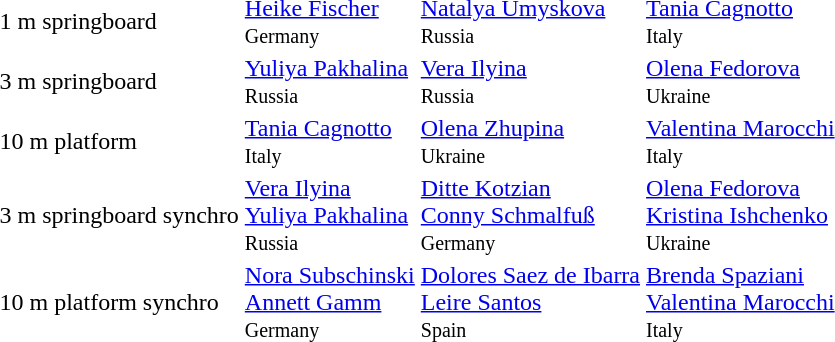<table>
<tr>
<td>1 m springboard</td>
<td> <a href='#'>Heike Fischer</a><br><small>Germany</small></td>
<td> <a href='#'>Natalya Umyskova</a><br><small>Russia</small></td>
<td> <a href='#'>Tania Cagnotto</a><br><small>Italy</small></td>
</tr>
<tr>
<td>3 m springboard</td>
<td> <a href='#'>Yuliya Pakhalina</a><br><small>Russia</small></td>
<td> <a href='#'>Vera Ilyina</a><br><small>Russia</small></td>
<td> <a href='#'>Olena Fedorova</a><br><small>Ukraine</small></td>
</tr>
<tr>
<td>10 m platform</td>
<td> <a href='#'>Tania Cagnotto</a><br><small>Italy</small></td>
<td> <a href='#'>Olena Zhupina</a><br><small>Ukraine</small></td>
<td> <a href='#'>Valentina Marocchi</a><br><small>Italy</small></td>
</tr>
<tr>
<td>3 m springboard synchro</td>
<td> <a href='#'>Vera Ilyina</a><br><a href='#'>Yuliya Pakhalina</a><br><small>Russia</small></td>
<td> <a href='#'>Ditte Kotzian</a><br><a href='#'>Conny Schmalfuß</a><br><small>Germany</small></td>
<td> <a href='#'>Olena Fedorova</a><br><a href='#'>Kristina Ishchenko</a><br><small>Ukraine</small></td>
</tr>
<tr>
<td>10 m platform synchro</td>
<td> <a href='#'>Nora Subschinski</a><br><a href='#'>Annett Gamm</a><br><small>Germany</small></td>
<td> <a href='#'>Dolores Saez de Ibarra</a><br><a href='#'>Leire Santos</a><br><small>Spain</small></td>
<td> <a href='#'>Brenda Spaziani</a><br><a href='#'>Valentina Marocchi</a><br><small>Italy</small></td>
</tr>
</table>
